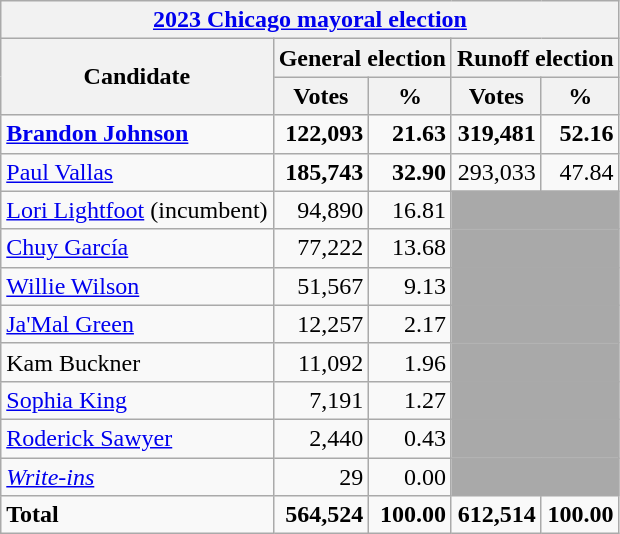<table class="wikitable">
<tr>
<th colspan=5><a href='#'>2023 Chicago mayoral election</a></th>
</tr>
<tr>
<th colspan="1" rowspan="2">Candidate</th>
<th colspan="2">General election</th>
<th colspan="2">Runoff election</th>
</tr>
<tr>
<th>Votes</th>
<th>%</th>
<th>Votes</th>
<th>%</th>
</tr>
<tr>
<td><strong><a href='#'>Brandon Johnson</a></strong></td>
<td align="right"><strong>122,093</strong></td>
<td align="right"><strong>21.63</strong></td>
<td align="right"><strong>319,481</strong></td>
<td align="right"><strong>52.16</strong></td>
</tr>
<tr>
<td><a href='#'>Paul Vallas</a></td>
<td align="right"><strong>185,743</strong></td>
<td align="right"><strong>32.90</strong></td>
<td align="right">293,033</td>
<td align="right">47.84</td>
</tr>
<tr>
<td><a href='#'>Lori Lightfoot</a> (incumbent)</td>
<td align="right">94,890</td>
<td align="right">16.81</td>
<td colspan=2 bgcolor=darkgray></td>
</tr>
<tr>
<td><a href='#'>Chuy García</a></td>
<td align="right">77,222</td>
<td align="right">13.68</td>
<td colspan=2 bgcolor=darkgray></td>
</tr>
<tr>
<td><a href='#'>Willie Wilson</a></td>
<td align="right">51,567</td>
<td align="right">9.13</td>
<td colspan=2 bgcolor=darkgray></td>
</tr>
<tr>
<td><a href='#'>Ja'Mal Green</a></td>
<td align="right">12,257</td>
<td align="right">2.17</td>
<td colspan=2 bgcolor=darkgray></td>
</tr>
<tr>
<td>Kam Buckner</td>
<td align="right">11,092</td>
<td align="right">1.96</td>
<td colspan=2 bgcolor=darkgray></td>
</tr>
<tr>
<td><a href='#'>Sophia King</a></td>
<td align="right">7,191</td>
<td align="right">1.27</td>
<td colspan=2 bgcolor=darkgray></td>
</tr>
<tr>
<td><a href='#'>Roderick Sawyer</a></td>
<td align="right">2,440</td>
<td align="right">0.43</td>
<td colspan=2 bgcolor=darkgray></td>
</tr>
<tr>
<td><em><a href='#'>Write-ins</a></em></td>
<td align="right">29</td>
<td align="right">0.00</td>
<td colspan=2 bgcolor=darkgray></td>
</tr>
<tr>
<td><strong>Total</strong></td>
<td align="right"><strong>564,524</strong></td>
<td align="right"><strong>100.00</strong></td>
<td align="right"><strong>612,514</strong></td>
<td align="right"><strong>100.00</strong></td>
</tr>
</table>
